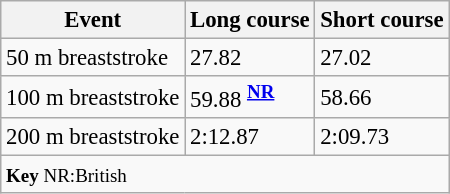<table class="wikitable" style="font-size:95%">
<tr>
<th>Event</th>
<th>Long course</th>
<th>Short course</th>
</tr>
<tr>
<td>50 m breaststroke</td>
<td>27.82</td>
<td>27.02</td>
</tr>
<tr>
<td>100 m breaststroke</td>
<td>59.88 <sup><strong><a href='#'>NR</a></strong></sup></td>
<td>58.66</td>
</tr>
<tr>
<td>200 m breaststroke</td>
<td>2:12.87</td>
<td>2:09.73</td>
</tr>
<tr>
<td colspan="3"><small><strong>Key</strong> NR:British</small></td>
</tr>
</table>
